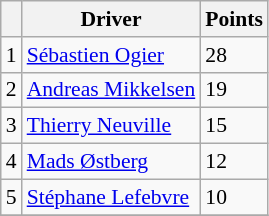<table class="wikitable" style="font-size: 90%;">
<tr>
<th></th>
<th>Driver</th>
<th>Points</th>
</tr>
<tr>
<td align="center">1</td>
<td> <a href='#'>Sébastien Ogier</a></td>
<td align="left">28</td>
</tr>
<tr>
<td align="center">2</td>
<td> <a href='#'>Andreas Mikkelsen</a></td>
<td align="left">19</td>
</tr>
<tr>
<td align="center">3</td>
<td> <a href='#'>Thierry Neuville</a></td>
<td align="left">15</td>
</tr>
<tr>
<td align="center">4</td>
<td> <a href='#'>Mads Østberg</a></td>
<td align="left">12</td>
</tr>
<tr>
<td align="center">5</td>
<td> <a href='#'>Stéphane Lefebvre</a></td>
<td align="left">10</td>
</tr>
<tr>
</tr>
</table>
